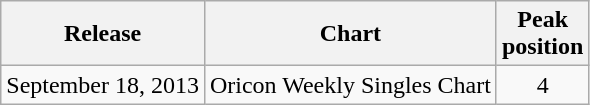<table class="wikitable">
<tr>
<th>Release</th>
<th>Chart</th>
<th>Peak<br>position</th>
</tr>
<tr>
<td>September 18, 2013</td>
<td>Oricon Weekly Singles Chart</td>
<td align="center">4</td>
</tr>
</table>
